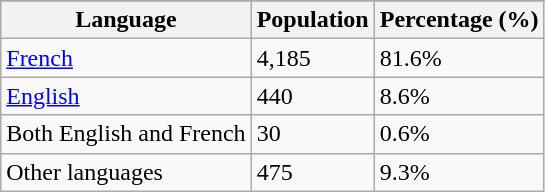<table class="wikitable">
<tr>
</tr>
<tr>
<th>Language</th>
<th>Population</th>
<th>Percentage (%)</th>
</tr>
<tr>
<td><a href='#'>French</a></td>
<td>4,185</td>
<td>81.6%</td>
</tr>
<tr>
<td><a href='#'>English</a></td>
<td>440</td>
<td>8.6%</td>
</tr>
<tr>
<td>Both English and French</td>
<td>30</td>
<td>0.6%</td>
</tr>
<tr>
<td>Other languages</td>
<td>475</td>
<td>9.3%</td>
</tr>
</table>
